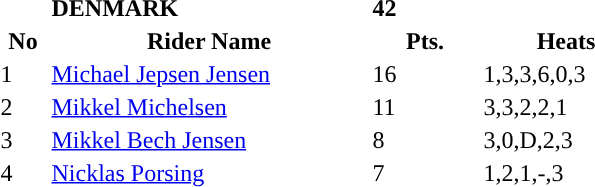<table class="toccolours">
<tr>
<td></td>
<td><strong>DENMARK</strong></td>
<td><strong>42</strong></td>
</tr>
<tr style="background-color:">
<th width=30px>No</th>
<th width=210px>Rider Name</th>
<th width=70px>Pts.</th>
<th width=110px>Heats</th>
</tr>
<tr style="background-color:">
<td>1</td>
<td><a href='#'>Michael Jepsen Jensen</a></td>
<td>16</td>
<td>1,3,3,6,0,3</td>
</tr>
<tr style="background-color:">
<td>2</td>
<td><a href='#'>Mikkel Michelsen</a></td>
<td>11</td>
<td>3,3,2,2,1</td>
</tr>
<tr style="background-color:">
<td>3</td>
<td><a href='#'>Mikkel Bech Jensen</a></td>
<td>8</td>
<td>3,0,D,2,3</td>
</tr>
<tr style="background-color:">
<td>4</td>
<td><a href='#'>Nicklas Porsing</a></td>
<td>7</td>
<td>1,2,1,-,3</td>
</tr>
</table>
